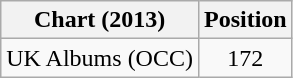<table class="wikitable">
<tr>
<th>Chart (2013)</th>
<th>Position</th>
</tr>
<tr>
<td>UK Albums (OCC)</td>
<td style="text-align:center">172</td>
</tr>
</table>
